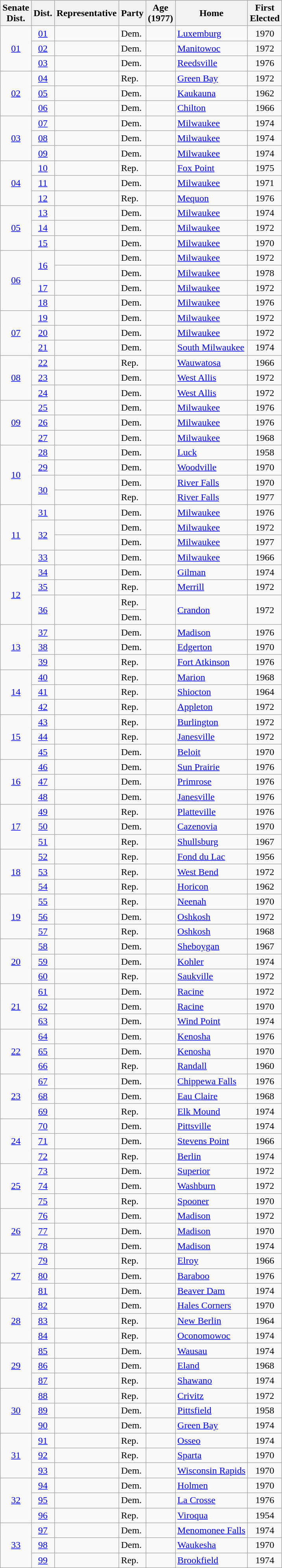<table class="wikitable sortable">
<tr>
<th>Senate<br>Dist.</th>
<th>Dist.</th>
<th>Representative</th>
<th>Party</th>
<th>Age<br>(1977)</th>
<th>Home</th>
<th>First<br>Elected</th>
</tr>
<tr>
<td align="center" rowspan="3"><a href='#'>01</a></td>
<td align="center"><a href='#'>01</a></td>
<td></td>
<td>Dem.</td>
<td align="center"></td>
<td><a href='#'>Luxemburg</a></td>
<td align="center">1970</td>
</tr>
<tr>
<td align="center"><a href='#'>02</a></td>
<td></td>
<td>Dem.</td>
<td align="center"></td>
<td><a href='#'>Manitowoc</a></td>
<td align="center">1972</td>
</tr>
<tr>
<td align="center"><a href='#'>03</a></td>
<td></td>
<td>Dem.</td>
<td align="center"></td>
<td><a href='#'>Reedsville</a></td>
<td align="center">1976</td>
</tr>
<tr>
<td align="center" rowspan="3"><a href='#'>02</a></td>
<td align="center"><a href='#'>04</a></td>
<td></td>
<td>Rep.</td>
<td align="center"></td>
<td><a href='#'>Green Bay</a></td>
<td align="center">1972</td>
</tr>
<tr>
<td align="center"><a href='#'>05</a></td>
<td></td>
<td>Dem.</td>
<td align="center"></td>
<td><a href='#'>Kaukauna</a></td>
<td align="center">1962</td>
</tr>
<tr>
<td align="center"><a href='#'>06</a></td>
<td></td>
<td>Dem.</td>
<td align="center"></td>
<td><a href='#'>Chilton</a></td>
<td align="center">1966</td>
</tr>
<tr>
<td align="center" rowspan="3"><a href='#'>03</a></td>
<td align="center"><a href='#'>07</a></td>
<td></td>
<td>Dem.</td>
<td align="center"></td>
<td><a href='#'>Milwaukee</a></td>
<td align="center">1974</td>
</tr>
<tr>
<td align="center"><a href='#'>08</a></td>
<td></td>
<td>Dem.</td>
<td align="center"></td>
<td><a href='#'>Milwaukee</a></td>
<td align="center">1974</td>
</tr>
<tr>
<td align="center"><a href='#'>09</a></td>
<td></td>
<td>Dem.</td>
<td align="center"></td>
<td><a href='#'>Milwaukee</a></td>
<td align="center">1974</td>
</tr>
<tr>
<td align="center" rowspan="3"><a href='#'>04</a></td>
<td align="center"><a href='#'>10</a></td>
<td></td>
<td>Rep.</td>
<td align="center"></td>
<td><a href='#'>Fox Point</a></td>
<td align="center">1975</td>
</tr>
<tr>
<td align="center"><a href='#'>11</a></td>
<td></td>
<td>Dem.</td>
<td align="center"></td>
<td><a href='#'>Milwaukee</a></td>
<td align="center">1971</td>
</tr>
<tr>
<td align="center"><a href='#'>12</a></td>
<td></td>
<td>Rep.</td>
<td align="center"></td>
<td><a href='#'>Mequon</a></td>
<td align="center">1976</td>
</tr>
<tr>
<td align="center" rowspan="3"><a href='#'>05</a></td>
<td align="center"><a href='#'>13</a></td>
<td></td>
<td>Dem.</td>
<td align="center"></td>
<td><a href='#'>Milwaukee</a></td>
<td align="center">1974</td>
</tr>
<tr>
<td align="center"><a href='#'>14</a></td>
<td></td>
<td>Dem.</td>
<td align="center"></td>
<td><a href='#'>Milwaukee</a></td>
<td align="center">1972</td>
</tr>
<tr>
<td align="center"><a href='#'>15</a></td>
<td></td>
<td>Dem.</td>
<td align="center"></td>
<td><a href='#'>Milwaukee</a></td>
<td align="center">1970</td>
</tr>
<tr>
<td align="center" rowspan="4"><a href='#'>06</a></td>
<td rowspan="2" align="center"><a href='#'>16</a></td>
<td> </td>
<td>Dem.</td>
<td align="center"></td>
<td><a href='#'>Milwaukee</a></td>
<td align="center">1972</td>
</tr>
<tr>
<td> </td>
<td>Dem.</td>
<td align="center"></td>
<td><a href='#'>Milwaukee</a></td>
<td align="center">1978</td>
</tr>
<tr>
<td align="center"><a href='#'>17</a></td>
<td></td>
<td>Dem.</td>
<td align="center"></td>
<td><a href='#'>Milwaukee</a></td>
<td align="center">1972</td>
</tr>
<tr>
<td align="center"><a href='#'>18</a></td>
<td></td>
<td>Dem.</td>
<td align="center"></td>
<td><a href='#'>Milwaukee</a></td>
<td align="center">1976</td>
</tr>
<tr>
<td align="center" rowspan="3"><a href='#'>07</a></td>
<td align="center"><a href='#'>19</a></td>
<td></td>
<td>Dem.</td>
<td align="center"></td>
<td><a href='#'>Milwaukee</a></td>
<td align="center">1972</td>
</tr>
<tr>
<td align="center"><a href='#'>20</a></td>
<td></td>
<td>Dem.</td>
<td align="center"></td>
<td><a href='#'>Milwaukee</a></td>
<td align="center">1972</td>
</tr>
<tr>
<td align="center"><a href='#'>21</a></td>
<td></td>
<td>Dem.</td>
<td align="center"></td>
<td><a href='#'>South Milwaukee</a></td>
<td align="center">1974</td>
</tr>
<tr>
<td align="center" rowspan="3"><a href='#'>08</a></td>
<td align="center"><a href='#'>22</a></td>
<td></td>
<td>Rep.</td>
<td align="center"></td>
<td><a href='#'>Wauwatosa</a></td>
<td align="center">1966</td>
</tr>
<tr>
<td align="center"><a href='#'>23</a></td>
<td></td>
<td>Dem.</td>
<td align="center"></td>
<td><a href='#'>West Allis</a></td>
<td align="center">1972</td>
</tr>
<tr>
<td align="center"><a href='#'>24</a></td>
<td></td>
<td>Dem.</td>
<td align="center"></td>
<td><a href='#'>West Allis</a></td>
<td align="center">1972</td>
</tr>
<tr>
<td align="center" rowspan="3"><a href='#'>09</a></td>
<td align="center"><a href='#'>25</a></td>
<td></td>
<td>Dem.</td>
<td align="center"></td>
<td><a href='#'>Milwaukee</a></td>
<td align="center">1976</td>
</tr>
<tr>
<td align="center"><a href='#'>26</a></td>
<td></td>
<td>Dem.</td>
<td align="center"></td>
<td><a href='#'>Milwaukee</a></td>
<td align="center">1976</td>
</tr>
<tr>
<td align="center"><a href='#'>27</a></td>
<td></td>
<td>Dem.</td>
<td align="center"></td>
<td><a href='#'>Milwaukee</a></td>
<td align="center">1968</td>
</tr>
<tr>
<td align="center" rowspan="4"><a href='#'>10</a></td>
<td align="center"><a href='#'>28</a></td>
<td></td>
<td>Dem.</td>
<td align="center"></td>
<td><a href='#'>Luck</a></td>
<td align="center">1958</td>
</tr>
<tr>
<td align="center"><a href='#'>29</a></td>
<td></td>
<td>Dem.</td>
<td align="center"></td>
<td><a href='#'>Woodville</a></td>
<td align="center">1970</td>
</tr>
<tr>
<td rowspan="2" align="center"><a href='#'>30</a></td>
<td> </td>
<td>Dem.</td>
<td align="center"></td>
<td><a href='#'>River Falls</a></td>
<td align="center">1970</td>
</tr>
<tr>
<td> </td>
<td>Rep.</td>
<td align="center"></td>
<td><a href='#'>River Falls</a></td>
<td align="center">1977</td>
</tr>
<tr>
<td align="center" rowspan="4"><a href='#'>11</a></td>
<td align="center"><a href='#'>31</a></td>
<td></td>
<td>Dem.</td>
<td align="center"></td>
<td><a href='#'>Milwaukee</a></td>
<td align="center">1976</td>
</tr>
<tr>
<td rowspan="2" align="center"><a href='#'>32</a></td>
<td> </td>
<td>Dem.</td>
<td align="center"></td>
<td><a href='#'>Milwaukee</a></td>
<td align="center">1972</td>
</tr>
<tr>
<td> </td>
<td>Dem.</td>
<td align="center"></td>
<td><a href='#'>Milwaukee</a></td>
<td align="center">1977</td>
</tr>
<tr>
<td align="center"><a href='#'>33</a></td>
<td></td>
<td>Dem.</td>
<td align="center"></td>
<td><a href='#'>Milwaukee</a></td>
<td align="center">1966</td>
</tr>
<tr>
<td align="center" rowspan="4"><a href='#'>12</a></td>
<td align="center"><a href='#'>34</a></td>
<td></td>
<td>Dem.</td>
<td align="center"></td>
<td><a href='#'>Gilman</a></td>
<td align="center">1974</td>
</tr>
<tr>
<td align="center"><a href='#'>35</a></td>
<td></td>
<td>Rep.</td>
<td align="center"></td>
<td><a href='#'>Merrill</a></td>
<td align="center">1972</td>
</tr>
<tr>
<td rowspan="2" align="center"><a href='#'>36</a></td>
<td rowspan="2"></td>
<td>Rep.</td>
<td rowspan="2" align="center"></td>
<td rowspan="2"><a href='#'>Crandon</a></td>
<td rowspan="2" align="center">1972</td>
</tr>
<tr>
<td>Dem.</td>
</tr>
<tr>
<td align="center" rowspan="3"><a href='#'>13</a></td>
<td align="center"><a href='#'>37</a></td>
<td></td>
<td>Dem.</td>
<td align="center"></td>
<td><a href='#'>Madison</a></td>
<td align="center">1976</td>
</tr>
<tr>
<td align="center"><a href='#'>38</a></td>
<td></td>
<td>Dem.</td>
<td align="center"></td>
<td><a href='#'>Edgerton</a></td>
<td align="center">1970</td>
</tr>
<tr>
<td align="center"><a href='#'>39</a></td>
<td></td>
<td>Rep.</td>
<td align="center"></td>
<td><a href='#'>Fort Atkinson</a></td>
<td align="center">1976</td>
</tr>
<tr>
<td align="center" rowspan="3"><a href='#'>14</a></td>
<td align="center"><a href='#'>40</a></td>
<td></td>
<td>Rep.</td>
<td align="center"></td>
<td><a href='#'>Marion</a></td>
<td align="center">1968</td>
</tr>
<tr>
<td align="center"><a href='#'>41</a></td>
<td></td>
<td>Rep.</td>
<td align="center"></td>
<td><a href='#'>Shiocton</a></td>
<td align="center">1964</td>
</tr>
<tr>
<td align="center"><a href='#'>42</a></td>
<td></td>
<td>Rep.</td>
<td align="center"></td>
<td><a href='#'>Appleton</a></td>
<td align="center">1972</td>
</tr>
<tr>
<td align="center" rowspan="3"><a href='#'>15</a></td>
<td align="center"><a href='#'>43</a></td>
<td></td>
<td>Rep.</td>
<td align="center"></td>
<td><a href='#'>Burlington</a></td>
<td align="center">1972</td>
</tr>
<tr>
<td align="center"><a href='#'>44</a></td>
<td></td>
<td>Rep.</td>
<td align="center"></td>
<td><a href='#'>Janesville</a></td>
<td align="center">1972</td>
</tr>
<tr>
<td align="center"><a href='#'>45</a></td>
<td></td>
<td>Dem.</td>
<td align="center"></td>
<td><a href='#'>Beloit</a></td>
<td align="center">1970</td>
</tr>
<tr>
<td align="center" rowspan="3"><a href='#'>16</a></td>
<td align="center"><a href='#'>46</a></td>
<td></td>
<td>Dem.</td>
<td align="center"></td>
<td><a href='#'>Sun Prairie</a></td>
<td align="center">1976</td>
</tr>
<tr>
<td align="center"><a href='#'>47</a></td>
<td></td>
<td>Dem.</td>
<td align="center"></td>
<td><a href='#'>Primrose</a></td>
<td align="center">1976</td>
</tr>
<tr>
<td align="center"><a href='#'>48</a></td>
<td></td>
<td>Dem.</td>
<td align="center"></td>
<td><a href='#'>Janesville</a></td>
<td align="center">1976</td>
</tr>
<tr>
<td align="center" rowspan="3"><a href='#'>17</a></td>
<td align="center"><a href='#'>49</a></td>
<td></td>
<td>Rep.</td>
<td align="center"></td>
<td><a href='#'>Platteville</a></td>
<td align="center">1976</td>
</tr>
<tr>
<td align="center"><a href='#'>50</a></td>
<td></td>
<td>Dem.</td>
<td align="center"></td>
<td><a href='#'>Cazenovia</a></td>
<td align="center">1970</td>
</tr>
<tr>
<td align="center"><a href='#'>51</a></td>
<td></td>
<td>Rep.</td>
<td align="center"></td>
<td><a href='#'>Shullsburg</a></td>
<td align="center">1967</td>
</tr>
<tr>
<td align="center" rowspan="3"><a href='#'>18</a></td>
<td align="center"><a href='#'>52</a></td>
<td></td>
<td>Rep.</td>
<td align="center"></td>
<td><a href='#'>Fond du Lac</a></td>
<td align="center">1956</td>
</tr>
<tr>
<td align="center"><a href='#'>53</a></td>
<td></td>
<td>Rep.</td>
<td align="center"></td>
<td><a href='#'>West Bend</a></td>
<td align="center">1972</td>
</tr>
<tr>
<td align="center"><a href='#'>54</a></td>
<td></td>
<td>Rep.</td>
<td align="center"></td>
<td><a href='#'>Horicon</a></td>
<td align="center">1962</td>
</tr>
<tr>
<td align="center" rowspan="3"><a href='#'>19</a></td>
<td align="center"><a href='#'>55</a></td>
<td></td>
<td>Rep.</td>
<td align="center"></td>
<td><a href='#'>Neenah</a></td>
<td align="center">1970</td>
</tr>
<tr>
<td align="center"><a href='#'>56</a></td>
<td></td>
<td>Dem.</td>
<td align="center"></td>
<td><a href='#'>Oshkosh</a></td>
<td align="center">1972</td>
</tr>
<tr>
<td align="center"><a href='#'>57</a></td>
<td></td>
<td>Rep.</td>
<td align="center"></td>
<td><a href='#'>Oshkosh</a></td>
<td align="center">1968</td>
</tr>
<tr>
<td align="center" rowspan="3"><a href='#'>20</a></td>
<td align="center"><a href='#'>58</a></td>
<td></td>
<td>Dem.</td>
<td align="center"></td>
<td><a href='#'>Sheboygan</a></td>
<td align="center">1967</td>
</tr>
<tr>
<td align="center"><a href='#'>59</a></td>
<td></td>
<td>Dem.</td>
<td align="center"></td>
<td><a href='#'>Kohler</a></td>
<td align="center">1974</td>
</tr>
<tr>
<td align="center"><a href='#'>60</a></td>
<td></td>
<td>Rep.</td>
<td align="center"></td>
<td><a href='#'>Saukville</a></td>
<td align="center">1972</td>
</tr>
<tr>
<td align="center" rowspan="3"><a href='#'>21</a></td>
<td align="center"><a href='#'>61</a></td>
<td></td>
<td>Dem.</td>
<td align="center"></td>
<td><a href='#'>Racine</a></td>
<td align="center">1972</td>
</tr>
<tr>
<td align="center"><a href='#'>62</a></td>
<td></td>
<td>Dem.</td>
<td align="center"></td>
<td><a href='#'>Racine</a></td>
<td align="center">1970</td>
</tr>
<tr>
<td align="center"><a href='#'>63</a></td>
<td></td>
<td>Dem.</td>
<td align="center"></td>
<td><a href='#'>Wind Point</a></td>
<td align="center">1974</td>
</tr>
<tr>
<td align="center" rowspan="3"><a href='#'>22</a></td>
<td align="center"><a href='#'>64</a></td>
<td></td>
<td>Dem.</td>
<td align="center"></td>
<td><a href='#'>Kenosha</a></td>
<td align="center">1976</td>
</tr>
<tr>
<td align="center"><a href='#'>65</a></td>
<td></td>
<td>Dem.</td>
<td align="center"></td>
<td><a href='#'>Kenosha</a></td>
<td align="center">1970</td>
</tr>
<tr>
<td align="center"><a href='#'>66</a></td>
<td></td>
<td>Rep.</td>
<td align="center"></td>
<td><a href='#'>Randall</a></td>
<td align="center">1960</td>
</tr>
<tr>
<td align="center" rowspan="3"><a href='#'>23</a></td>
<td align="center"><a href='#'>67</a></td>
<td></td>
<td>Dem.</td>
<td align="center"></td>
<td><a href='#'>Chippewa Falls</a></td>
<td align="center">1976</td>
</tr>
<tr>
<td align="center"><a href='#'>68</a></td>
<td></td>
<td>Dem.</td>
<td align="center"></td>
<td><a href='#'>Eau Claire</a></td>
<td align="center">1968</td>
</tr>
<tr>
<td align="center"><a href='#'>69</a></td>
<td></td>
<td>Rep.</td>
<td align="center"></td>
<td><a href='#'>Elk Mound</a></td>
<td align="center">1974</td>
</tr>
<tr>
<td align="center" rowspan="3"><a href='#'>24</a></td>
<td align="center"><a href='#'>70</a></td>
<td></td>
<td>Dem.</td>
<td align="center"></td>
<td><a href='#'>Pittsville</a></td>
<td align="center">1974</td>
</tr>
<tr>
<td align="center"><a href='#'>71</a></td>
<td></td>
<td>Dem.</td>
<td align="center"></td>
<td><a href='#'>Stevens Point</a></td>
<td align="center">1966</td>
</tr>
<tr>
<td align="center"><a href='#'>72</a></td>
<td></td>
<td>Rep.</td>
<td align="center"></td>
<td><a href='#'>Berlin</a></td>
<td align="center">1974</td>
</tr>
<tr>
<td align="center" rowspan="3"><a href='#'>25</a></td>
<td align="center"><a href='#'>73</a></td>
<td></td>
<td>Dem.</td>
<td align="center"></td>
<td><a href='#'>Superior</a></td>
<td align="center">1972</td>
</tr>
<tr>
<td align="center"><a href='#'>74</a></td>
<td></td>
<td>Dem.</td>
<td align="center"></td>
<td><a href='#'>Washburn</a></td>
<td align="center">1972</td>
</tr>
<tr>
<td align="center"><a href='#'>75</a></td>
<td></td>
<td>Rep.</td>
<td align="center"></td>
<td><a href='#'>Spooner</a></td>
<td align="center">1970</td>
</tr>
<tr>
<td align="center" rowspan="3"><a href='#'>26</a></td>
<td align="center"><a href='#'>76</a></td>
<td></td>
<td>Dem.</td>
<td align="center"></td>
<td><a href='#'>Madison</a></td>
<td align="center">1972</td>
</tr>
<tr>
<td align="center"><a href='#'>77</a></td>
<td></td>
<td>Dem.</td>
<td align="center"></td>
<td><a href='#'>Madison</a></td>
<td align="center">1970</td>
</tr>
<tr>
<td align="center"><a href='#'>78</a></td>
<td></td>
<td>Dem.</td>
<td align="center"></td>
<td><a href='#'>Madison</a></td>
<td align="center">1974</td>
</tr>
<tr>
<td align="center" rowspan="3"><a href='#'>27</a></td>
<td align="center"><a href='#'>79</a></td>
<td></td>
<td>Rep.</td>
<td align="center"></td>
<td><a href='#'>Elroy</a></td>
<td align="center">1966</td>
</tr>
<tr>
<td align="center"><a href='#'>80</a></td>
<td></td>
<td>Dem.</td>
<td align="center"></td>
<td><a href='#'>Baraboo</a></td>
<td align="center">1976</td>
</tr>
<tr>
<td align="center"><a href='#'>81</a></td>
<td></td>
<td>Dem.</td>
<td align="center"></td>
<td><a href='#'>Beaver Dam</a></td>
<td align="center">1974</td>
</tr>
<tr>
<td align="center" rowspan="3"><a href='#'>28</a></td>
<td align="center"><a href='#'>82</a></td>
<td></td>
<td>Dem.</td>
<td align="center"></td>
<td><a href='#'>Hales Corners</a></td>
<td align="center">1970</td>
</tr>
<tr>
<td align="center"><a href='#'>83</a></td>
<td></td>
<td>Rep.</td>
<td align="center"></td>
<td><a href='#'>New Berlin</a></td>
<td align="center">1964</td>
</tr>
<tr>
<td align="center"><a href='#'>84</a></td>
<td></td>
<td>Rep.</td>
<td align="center"></td>
<td><a href='#'>Oconomowoc</a></td>
<td align="center">1974</td>
</tr>
<tr>
<td align="center" rowspan="3"><a href='#'>29</a></td>
<td align="center"><a href='#'>85</a></td>
<td></td>
<td>Dem.</td>
<td align="center"></td>
<td><a href='#'>Wausau</a></td>
<td align="center">1974</td>
</tr>
<tr>
<td align="center"><a href='#'>86</a></td>
<td></td>
<td>Dem.</td>
<td align="center"></td>
<td><a href='#'>Eland</a></td>
<td align="center">1968</td>
</tr>
<tr>
<td align="center"><a href='#'>87</a></td>
<td></td>
<td>Rep.</td>
<td align="center"></td>
<td><a href='#'>Shawano</a></td>
<td align="center">1974</td>
</tr>
<tr>
<td align="center" rowspan="3"><a href='#'>30</a></td>
<td align="center"><a href='#'>88</a></td>
<td></td>
<td>Rep.</td>
<td align="center"></td>
<td><a href='#'>Crivitz</a></td>
<td align="center">1972</td>
</tr>
<tr>
<td align="center"><a href='#'>89</a></td>
<td></td>
<td>Dem.</td>
<td align="center"></td>
<td><a href='#'>Pittsfield</a></td>
<td align="center">1958</td>
</tr>
<tr>
<td align="center"><a href='#'>90</a></td>
<td></td>
<td>Dem.</td>
<td align="center"></td>
<td><a href='#'>Green Bay</a></td>
<td align="center">1974</td>
</tr>
<tr>
<td align="center" rowspan="3"><a href='#'>31</a></td>
<td align="center"><a href='#'>91</a></td>
<td></td>
<td>Rep.</td>
<td align="center"></td>
<td><a href='#'>Osseo</a></td>
<td align="center">1974</td>
</tr>
<tr>
<td align="center"><a href='#'>92</a></td>
<td></td>
<td>Rep.</td>
<td align="center"></td>
<td><a href='#'>Sparta</a></td>
<td align="center">1970</td>
</tr>
<tr>
<td align="center"><a href='#'>93</a></td>
<td></td>
<td>Dem.</td>
<td align="center"></td>
<td><a href='#'>Wisconsin Rapids</a></td>
<td align="center">1970</td>
</tr>
<tr>
<td align="center" rowspan="3"><a href='#'>32</a></td>
<td align="center"><a href='#'>94</a></td>
<td></td>
<td>Dem.</td>
<td align="center"></td>
<td><a href='#'>Holmen</a></td>
<td align="center">1970</td>
</tr>
<tr>
<td align="center"><a href='#'>95</a></td>
<td></td>
<td>Dem.</td>
<td align="center"></td>
<td><a href='#'>La Crosse</a></td>
<td align="center">1976</td>
</tr>
<tr>
<td align="center"><a href='#'>96</a></td>
<td></td>
<td>Rep.</td>
<td align="center"></td>
<td><a href='#'>Viroqua</a></td>
<td align="center">1954</td>
</tr>
<tr>
<td align="center" rowspan="3"><a href='#'>33</a></td>
<td align="center"><a href='#'>97</a></td>
<td></td>
<td>Dem.</td>
<td align="center"></td>
<td><a href='#'>Menomonee Falls</a></td>
<td align="center">1974</td>
</tr>
<tr>
<td align="center"><a href='#'>98</a></td>
<td></td>
<td>Dem.</td>
<td align="center"></td>
<td><a href='#'>Waukesha</a></td>
<td align="center">1970</td>
</tr>
<tr>
<td align="center"><a href='#'>99</a></td>
<td></td>
<td>Rep.</td>
<td align="center"></td>
<td><a href='#'>Brookfield</a></td>
<td align="center">1974</td>
</tr>
</table>
